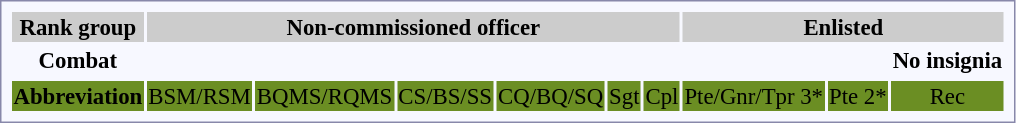<table style="border:1px solid #8888aa; background-color:#f7f8ff; padding:5px; font-size:95%; margin: 0px 12px 12px 0px;">
<tr style="background-color:#CCCCCC; text-align:center;">
<th>Rank group</th>
<th colspan=26>Non-commissioned officer</th>
<th colspan=10>Enlisted</th>
</tr>
<tr style="text-align:center;">
<th>Combat</th>
<td colspan=6></td>
<td colspan=2></td>
<td colspan=2></td>
<td colspan=6></td>
<td colspan=6></td>
<td colspan=4></td>
<td colspan=2></td>
<td colspan=6></td>
<td colspan=2><strong>No insignia</strong></td>
</tr>
<tr style="text-align:center;">
</tr>
<tr style="background:#6b8e23; text-align:center;">
<td><strong>Abbreviation</strong></td>
<td colspan=6>BSM/RSM</td>
<td colspan=2>BQMS/RQMS</td>
<td colspan=2>CS/BS/SS</td>
<td colspan=6>CQ/BQ/SQ</td>
<td colspan=6>Sgt</td>
<td colspan=4>Cpl</td>
<td colspan=2>Pte/Gnr/Tpr 3*</td>
<td colspan=6>Pte 2*</td>
<td colspan=2>Rec</td>
</tr>
</table>
